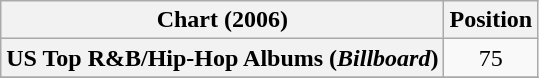<table class="wikitable sortable plainrowheaders">
<tr>
<th scope="col">Chart (2006)</th>
<th scope="col">Position</th>
</tr>
<tr>
<th scope="row">US Top R&B/Hip-Hop Albums (<em>Billboard</em>)</th>
<td style="text-align:center;">75</td>
</tr>
<tr>
</tr>
</table>
